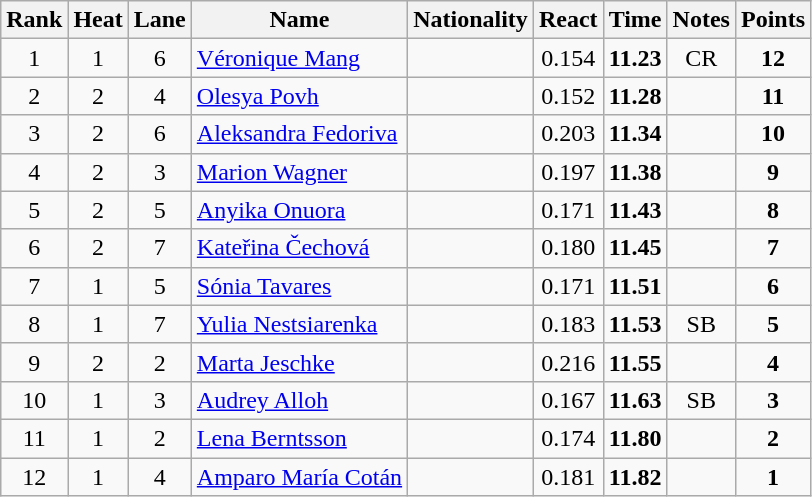<table class="wikitable sortable" style="text-align:center">
<tr>
<th>Rank</th>
<th>Heat</th>
<th>Lane</th>
<th>Name</th>
<th>Nationality</th>
<th>React</th>
<th>Time</th>
<th>Notes</th>
<th>Points</th>
</tr>
<tr>
<td>1</td>
<td>1</td>
<td>6</td>
<td align=left><a href='#'>Véronique Mang</a></td>
<td align=left></td>
<td>0.154</td>
<td><strong>11.23</strong></td>
<td>CR</td>
<td><strong>12</strong></td>
</tr>
<tr>
<td>2</td>
<td>2</td>
<td>4</td>
<td align=left><a href='#'>Olesya Povh</a></td>
<td align=left></td>
<td>0.152</td>
<td><strong>11.28</strong></td>
<td></td>
<td><strong>11</strong></td>
</tr>
<tr>
<td>3</td>
<td>2</td>
<td>6</td>
<td align=left><a href='#'>Aleksandra Fedoriva</a></td>
<td align=left></td>
<td>0.203</td>
<td><strong>11.34</strong></td>
<td></td>
<td><strong>10</strong></td>
</tr>
<tr>
<td>4</td>
<td>2</td>
<td>3</td>
<td align=left><a href='#'>Marion Wagner</a></td>
<td align=left></td>
<td>0.197</td>
<td><strong>11.38</strong></td>
<td></td>
<td><strong>9</strong></td>
</tr>
<tr>
<td>5</td>
<td>2</td>
<td>5</td>
<td align=left><a href='#'>Anyika Onuora</a></td>
<td align=left></td>
<td>0.171</td>
<td><strong>11.43</strong></td>
<td></td>
<td><strong>8</strong></td>
</tr>
<tr>
<td>6</td>
<td>2</td>
<td>7</td>
<td align=left><a href='#'>Kateřina Čechová</a></td>
<td align=left></td>
<td>0.180</td>
<td><strong>11.45</strong></td>
<td></td>
<td><strong>7</strong></td>
</tr>
<tr>
<td>7</td>
<td>1</td>
<td>5</td>
<td align=left><a href='#'>Sónia Tavares</a></td>
<td align=left></td>
<td>0.171</td>
<td><strong>11.51</strong></td>
<td></td>
<td><strong>6</strong></td>
</tr>
<tr>
<td>8</td>
<td>1</td>
<td>7</td>
<td align=left><a href='#'>Yulia Nestsiarenka</a></td>
<td align=left></td>
<td>0.183</td>
<td><strong>11.53</strong></td>
<td>SB</td>
<td><strong>5</strong></td>
</tr>
<tr>
<td>9</td>
<td>2</td>
<td>2</td>
<td align=left><a href='#'>Marta Jeschke</a></td>
<td align=left></td>
<td>0.216</td>
<td><strong>11.55</strong></td>
<td></td>
<td><strong>4</strong></td>
</tr>
<tr>
<td>10</td>
<td>1</td>
<td>3</td>
<td align=left><a href='#'>Audrey Alloh</a></td>
<td align=left></td>
<td>0.167</td>
<td><strong>11.63</strong></td>
<td>SB</td>
<td><strong>3</strong></td>
</tr>
<tr>
<td>11</td>
<td>1</td>
<td>2</td>
<td align=left><a href='#'>Lena Berntsson</a></td>
<td align=left></td>
<td>0.174</td>
<td><strong>11.80</strong></td>
<td></td>
<td><strong>2</strong></td>
</tr>
<tr>
<td>12</td>
<td>1</td>
<td>4</td>
<td align=left><a href='#'>Amparo María Cotán</a></td>
<td align=left></td>
<td>0.181</td>
<td><strong>11.82</strong></td>
<td></td>
<td><strong>1</strong></td>
</tr>
</table>
